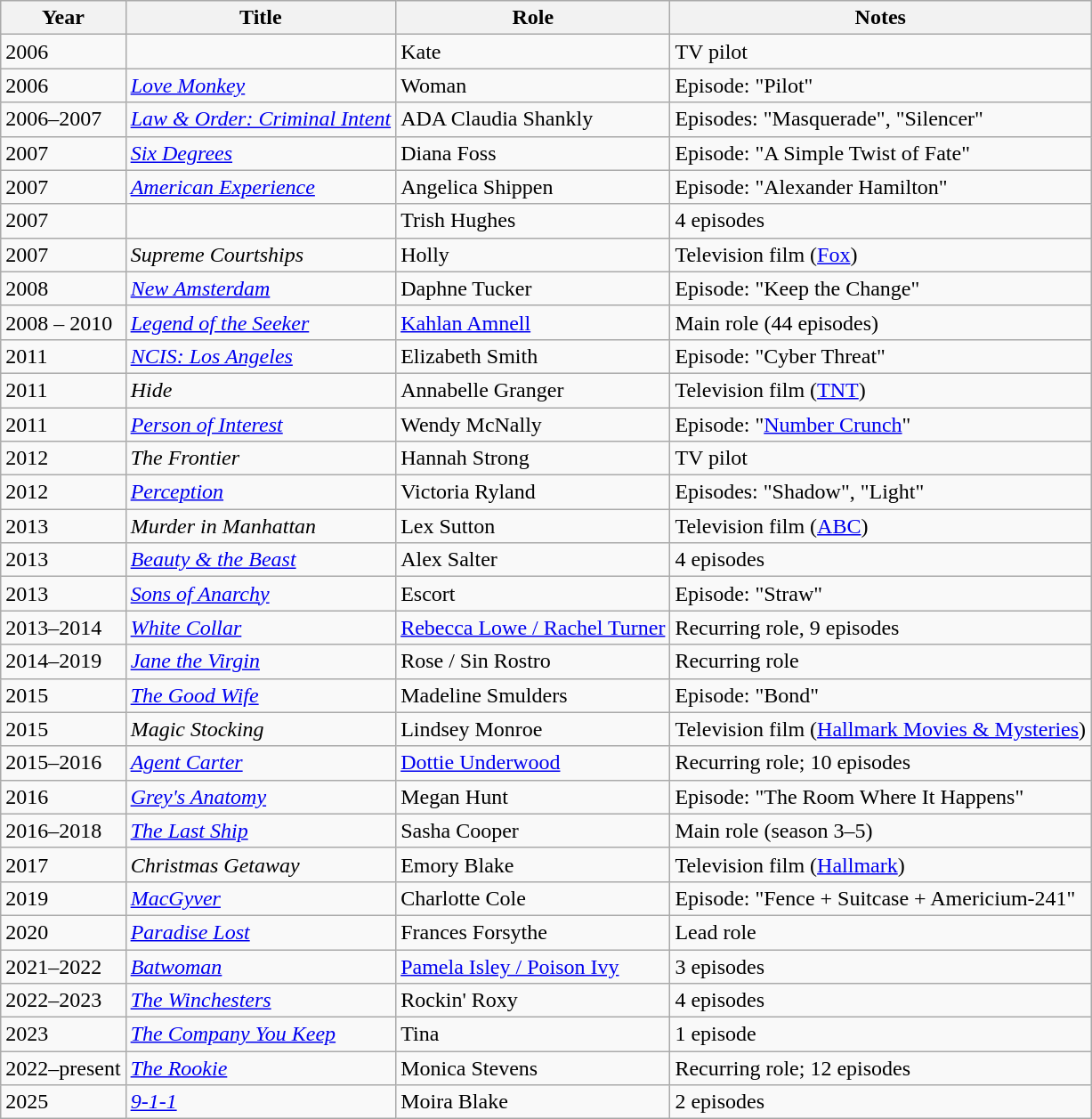<table class="wikitable sortable">
<tr>
<th>Year</th>
<th>Title</th>
<th>Role</th>
<th class="unsortable">Notes</th>
</tr>
<tr>
<td>2006</td>
<td><em></em></td>
<td>Kate</td>
<td>TV pilot</td>
</tr>
<tr>
<td>2006</td>
<td><em><a href='#'>Love Monkey</a></em></td>
<td>Woman</td>
<td>Episode: "Pilot"</td>
</tr>
<tr>
<td>2006–2007</td>
<td><em><a href='#'>Law & Order: Criminal Intent</a></em></td>
<td>ADA Claudia Shankly</td>
<td>Episodes: "Masquerade", "Silencer"</td>
</tr>
<tr>
<td>2007</td>
<td><em><a href='#'>Six Degrees</a></em></td>
<td>Diana Foss</td>
<td>Episode: "A Simple Twist of Fate"</td>
</tr>
<tr>
<td>2007</td>
<td><em><a href='#'>American Experience</a></em></td>
<td>Angelica Shippen</td>
<td>Episode: "Alexander Hamilton"</td>
</tr>
<tr>
<td>2007</td>
<td><em></em></td>
<td>Trish Hughes</td>
<td>4 episodes</td>
</tr>
<tr>
<td>2007</td>
<td><em>Supreme Courtships</em></td>
<td>Holly</td>
<td>Television film (<a href='#'>Fox</a>)</td>
</tr>
<tr>
<td>2008</td>
<td><em><a href='#'>New Amsterdam</a></em></td>
<td>Daphne Tucker</td>
<td>Episode: "Keep the Change"</td>
</tr>
<tr>
<td>2008 – 2010</td>
<td><em><a href='#'>Legend of the Seeker</a></em></td>
<td><a href='#'>Kahlan Amnell</a></td>
<td>Main role (44 episodes)</td>
</tr>
<tr>
<td>2011</td>
<td><em><a href='#'>NCIS: Los Angeles</a></em></td>
<td>Elizabeth Smith</td>
<td>Episode: "Cyber Threat"</td>
</tr>
<tr>
<td>2011</td>
<td><em>Hide</em></td>
<td>Annabelle Granger</td>
<td>Television film (<a href='#'>TNT</a>)</td>
</tr>
<tr>
<td>2011</td>
<td><em><a href='#'>Person of Interest</a></em></td>
<td>Wendy McNally</td>
<td>Episode: "<a href='#'>Number Crunch</a>"</td>
</tr>
<tr>
<td>2012</td>
<td><em>The Frontier</em></td>
<td>Hannah Strong</td>
<td>TV pilot</td>
</tr>
<tr>
<td>2012</td>
<td><em><a href='#'>Perception</a></em></td>
<td>Victoria Ryland</td>
<td>Episodes: "Shadow", "Light"</td>
</tr>
<tr>
<td>2013</td>
<td><em>Murder in Manhattan</em></td>
<td>Lex Sutton</td>
<td>Television film (<a href='#'>ABC</a>)</td>
</tr>
<tr>
<td>2013</td>
<td><em><a href='#'>Beauty & the Beast</a></em></td>
<td>Alex Salter</td>
<td>4 episodes</td>
</tr>
<tr>
<td>2013</td>
<td><em><a href='#'>Sons of Anarchy</a></em></td>
<td>Escort</td>
<td>Episode: "Straw"</td>
</tr>
<tr>
<td>2013–2014</td>
<td><em><a href='#'>White Collar</a></em></td>
<td><a href='#'>Rebecca Lowe / Rachel Turner</a></td>
<td>Recurring role, 9 episodes</td>
</tr>
<tr>
<td>2014–2019</td>
<td><em><a href='#'>Jane the Virgin</a></em></td>
<td>Rose / Sin Rostro</td>
<td>Recurring role</td>
</tr>
<tr>
<td>2015</td>
<td><em><a href='#'>The Good Wife</a></em></td>
<td>Madeline Smulders</td>
<td>Episode: "Bond"</td>
</tr>
<tr>
<td>2015</td>
<td><em>Magic Stocking</em></td>
<td>Lindsey Monroe</td>
<td>Television film (<a href='#'>Hallmark Movies & Mysteries</a>)</td>
</tr>
<tr>
<td>2015–2016</td>
<td><em><a href='#'>Agent Carter</a></em></td>
<td><a href='#'>Dottie Underwood</a></td>
<td>Recurring role; 10 episodes</td>
</tr>
<tr>
<td>2016</td>
<td><em><a href='#'>Grey's Anatomy</a></em></td>
<td>Megan Hunt</td>
<td>Episode: "The Room Where It Happens"</td>
</tr>
<tr>
<td>2016–2018</td>
<td><em><a href='#'>The Last Ship</a></em></td>
<td>Sasha Cooper</td>
<td>Main role (season 3–5)</td>
</tr>
<tr>
<td>2017</td>
<td><em>Christmas Getaway</em></td>
<td>Emory Blake</td>
<td>Television film (<a href='#'>Hallmark</a>)</td>
</tr>
<tr>
<td>2019</td>
<td><em><a href='#'>MacGyver</a></em></td>
<td>Charlotte Cole</td>
<td>Episode: "Fence + Suitcase + Americium-241"</td>
</tr>
<tr>
<td>2020</td>
<td><em><a href='#'>Paradise Lost</a></em></td>
<td>Frances Forsythe</td>
<td>Lead role</td>
</tr>
<tr>
<td>2021–2022</td>
<td><em><a href='#'>Batwoman</a></em></td>
<td><a href='#'>Pamela Isley / Poison Ivy</a></td>
<td>3 episodes</td>
</tr>
<tr>
<td>2022–2023</td>
<td><em><a href='#'>The Winchesters</a></em></td>
<td>Rockin' Roxy</td>
<td>4 episodes</td>
</tr>
<tr>
<td>2023</td>
<td><em><a href='#'>The Company You Keep</a></em></td>
<td>Tina</td>
<td>1 episode</td>
</tr>
<tr>
<td>2022–present</td>
<td><em><a href='#'>The Rookie</a></em></td>
<td>Monica Stevens</td>
<td>Recurring role; 12 episodes</td>
</tr>
<tr>
<td>2025</td>
<td><em><a href='#'>9-1-1</a></em></td>
<td>Moira Blake</td>
<td>2 episodes</td>
</tr>
</table>
